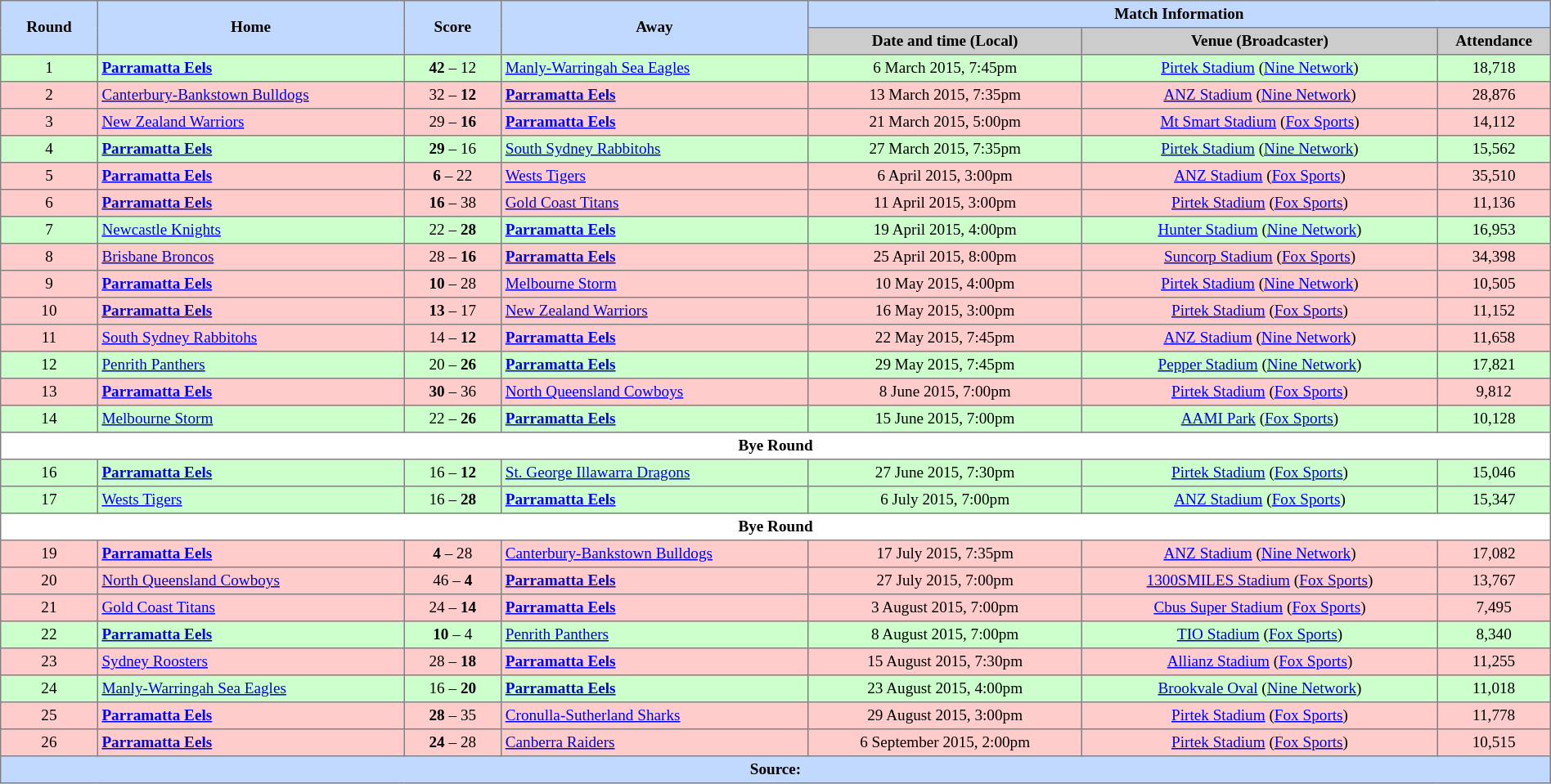<table border=1 style="border-collapse:collapse; font-size:80%; text-align:center;" cellpadding=3 cellspacing=0 width=100%>
<tr bgcolor=#C1D8FF>
<th rowspan="2" style="width:6%;">Round</th>
<th rowspan=2 width=19%>Home</th>
<th rowspan=2 width=6%>Score</th>
<th rowspan=2 width=19%>Away</th>
<th colspan=6>Match Information</th>
</tr>
<tr bgcolor=#CCCCCC>
<th width=17%>Date and time (Local)</th>
<th width=22%>Venue (Broadcaster)</th>
<th width=7%>Attendance</th>
</tr>
<tr style="text-align:center; background:#ccffcc;">
<td align=center>1</td>
<td align="left"><strong> <a href='#'>Parramatta Eels</a></strong></td>
<td><strong>42</strong> – 12</td>
<td align="left"> <a href='#'>Manly-Warringah Sea Eagles</a></td>
<td>6 March 2015, 7:45pm</td>
<td><a href='#'>Pirtek Stadium</a> (<a href='#'>Nine Network</a>)</td>
<td>18,718</td>
</tr>
<tr style="text-align:center; background:#ffcccc;">
<td align=center>2</td>
<td align="left"> <a href='#'>Canterbury-Bankstown Bulldogs</a></td>
<td>32 – <strong>12</strong></td>
<td align="left"> <strong><a href='#'>Parramatta Eels</a></strong></td>
<td>13 March 2015, 7:35pm</td>
<td><a href='#'>ANZ Stadium</a> (<a href='#'>Nine Network</a>)</td>
<td>28,876</td>
</tr>
<tr style="text-align:center; background:#ffcccc;">
<td align=center>3</td>
<td align="left"> <a href='#'>New Zealand Warriors</a></td>
<td>29 – <strong>16</strong></td>
<td align="left"> <strong><a href='#'>Parramatta Eels</a></strong></td>
<td>21 March 2015, 5:00pm</td>
<td><a href='#'>Mt Smart Stadium</a> (<a href='#'>Fox Sports</a>)</td>
<td>14,112</td>
</tr>
<tr style="text-align:center; background:#ccffcc;">
<td align=center>4</td>
<td align="left"> <strong><a href='#'>Parramatta Eels</a></strong></td>
<td><strong>29</strong> – 16</td>
<td align="left"> <a href='#'>South Sydney Rabbitohs</a></td>
<td>27 March 2015, 7:35pm</td>
<td><a href='#'>Pirtek Stadium</a> (<a href='#'>Nine Network</a>)</td>
<td>15,562</td>
</tr>
<tr style="text-align:center; background:#ffcccc;">
<td align=center>5</td>
<td align="left"> <strong><a href='#'>Parramatta Eels</a></strong></td>
<td><strong>6</strong> – 22</td>
<td align="left"> <a href='#'>Wests Tigers</a></td>
<td>6 April 2015, 3:00pm</td>
<td><a href='#'>ANZ Stadium</a> (<a href='#'>Fox Sports</a>)</td>
<td>35,510</td>
</tr>
<tr style="text-align:center; background:#ffcccc;">
<td align=center>6</td>
<td align="left"> <strong><a href='#'>Parramatta Eels</a></strong></td>
<td><strong>16</strong> – 38</td>
<td align="left"> <a href='#'>Gold Coast Titans</a></td>
<td>11 April 2015, 3:00pm</td>
<td><a href='#'>Pirtek Stadium</a> (<a href='#'>Fox Sports</a>)</td>
<td>11,136</td>
</tr>
<tr style="text-align:center; background:#ccffcc;">
<td align=center>7</td>
<td align="left"> <a href='#'>Newcastle Knights</a></td>
<td>22 – <strong>28</strong></td>
<td align="left"> <strong><a href='#'>Parramatta Eels</a></strong></td>
<td>19 April 2015, 4:00pm</td>
<td><a href='#'>Hunter Stadium</a>  (<a href='#'>Nine Network</a>)</td>
<td>16,953</td>
</tr>
<tr style="text-align:center; background:#ffcccc;">
<td align=center>8</td>
<td align="left"> <a href='#'>Brisbane Broncos</a></td>
<td>28 – <strong>16</strong></td>
<td align="left"> <strong><a href='#'>Parramatta Eels</a></strong></td>
<td>25 April 2015, 8:00pm</td>
<td><a href='#'>Suncorp Stadium</a> (<a href='#'>Fox Sports</a>)</td>
<td>34,398</td>
</tr>
<tr style="text-align:center; background:#ffcccc;">
<td align=center>9</td>
<td align="left"> <strong><a href='#'>Parramatta Eels</a></strong></td>
<td><strong>10</strong> – 28</td>
<td align="left"> <a href='#'>Melbourne Storm</a></td>
<td>10 May 2015, 4:00pm</td>
<td><a href='#'>Pirtek Stadium</a>  (<a href='#'>Nine Network</a>)</td>
<td>10,505</td>
</tr>
<tr style="text-align:center; background:#ffcccc;">
<td align=center>10</td>
<td align="left"> <strong><a href='#'>Parramatta Eels</a></strong></td>
<td><strong>13</strong> – 17</td>
<td align="left"> <a href='#'>New Zealand Warriors</a></td>
<td>16 May 2015, 3:00pm</td>
<td><a href='#'>Pirtek Stadium</a> (<a href='#'>Fox Sports</a>)</td>
<td>11,152</td>
</tr>
<tr style="text-align:center; background:#ffcccc;">
<td align=center>11</td>
<td align="left"> <a href='#'>South Sydney Rabbitohs</a></td>
<td>14 – <strong>12</strong></td>
<td align="left"> <strong><a href='#'>Parramatta Eels</a></strong></td>
<td>22 May 2015, 7:45pm</td>
<td><a href='#'>ANZ Stadium</a>  (<a href='#'>Nine Network</a>)</td>
<td>11,658</td>
</tr>
<tr style="text-align:center; background:#ccffcc;">
<td align=center>12</td>
<td align="left"> <a href='#'>Penrith Panthers</a></td>
<td>20 – <strong>26</strong></td>
<td align="left"> <strong><a href='#'>Parramatta Eels</a></strong></td>
<td>29 May 2015, 7:45pm</td>
<td><a href='#'>Pepper Stadium</a>  (<a href='#'>Nine Network</a>)</td>
<td>17,821</td>
</tr>
<tr style="text-align:center; background:#ffcccc;">
<td align=center>13</td>
<td align="left"> <strong><a href='#'>Parramatta Eels</a></strong></td>
<td><strong>30</strong> – 36</td>
<td align="left"> <a href='#'>North Queensland Cowboys</a></td>
<td>8 June 2015, 7:00pm</td>
<td><a href='#'>Pirtek Stadium</a> (<a href='#'>Fox Sports</a>)</td>
<td>9,812</td>
</tr>
<tr style="text-align:center; background:#ccffcc;">
<td align=center>14</td>
<td align="left"> <a href='#'>Melbourne Storm</a></td>
<td>22 – <strong>26</strong></td>
<td align="left"> <strong><a href='#'>Parramatta Eels</a></strong></td>
<td>15 June 2015, 7:00pm</td>
<td><a href='#'>AAMI Park</a> (<a href='#'>Fox Sports</a>)</td>
<td>10,128</td>
</tr>
<tr>
<td colspan="7" align="center"><strong>Bye Round</strong></td>
</tr>
<tr style="text-align:center; background:#ccffcc;">
<td align=center>16</td>
<td align="left"> <strong><a href='#'>Parramatta Eels</a></strong></td>
<td>16 – <strong>12</strong></td>
<td align="left"> <a href='#'>St. George Illawarra Dragons</a></td>
<td>27 June 2015, 7:30pm</td>
<td><a href='#'>Pirtek Stadium</a> (<a href='#'>Fox Sports</a>)</td>
<td>15,046</td>
</tr>
<tr style="text-align:center; background:#ccffcc;">
<td align=center>17</td>
<td align="left"> <a href='#'>Wests Tigers</a></td>
<td>16 – <strong>28</strong></td>
<td align="left"> <strong><a href='#'>Parramatta Eels</a></strong></td>
<td>6 July 2015, 7:00pm</td>
<td><a href='#'>ANZ Stadium</a> (<a href='#'>Fox Sports</a>)</td>
<td>15,347</td>
</tr>
<tr>
<td colspan="7" align="center"><strong>Bye Round</strong></td>
</tr>
<tr style="text-align:center; background:#ffcccc;">
<td align=center>19</td>
<td align="left"> <strong><a href='#'>Parramatta Eels</a></strong></td>
<td><strong>4</strong> – 28</td>
<td align="left"> <a href='#'>Canterbury-Bankstown Bulldogs</a></td>
<td>17 July 2015, 7:35pm</td>
<td><a href='#'>ANZ Stadium</a>  (<a href='#'>Nine Network</a>)</td>
<td>17,082</td>
</tr>
<tr style="text-align:center; background:#ffcccc;">
<td align=center>20</td>
<td align="left"> <a href='#'>North Queensland Cowboys</a></td>
<td>46 – <strong>4</strong></td>
<td align="left"> <strong><a href='#'>Parramatta Eels</a></strong></td>
<td>27 July 2015, 7:00pm</td>
<td><a href='#'>1300SMILES Stadium</a> (<a href='#'>Fox Sports</a>)</td>
<td>13,767</td>
</tr>
<tr style="text-align:center; background:#ffcccc;">
<td align=center>21</td>
<td align="left"> <a href='#'>Gold Coast Titans</a></td>
<td>24 – <strong>14</strong></td>
<td align="left"> <strong><a href='#'>Parramatta Eels</a></strong></td>
<td>3 August 2015, 7:00pm</td>
<td><a href='#'>Cbus Super Stadium</a> (<a href='#'>Fox Sports</a>)</td>
<td>7,495</td>
</tr>
<tr style="text-align:center; background:#ccffcc;">
<td align=center>22</td>
<td align="left"> <strong><a href='#'>Parramatta Eels</a></strong></td>
<td><strong>10</strong> – 4</td>
<td align="left"> <a href='#'>Penrith Panthers</a></td>
<td>8 August 2015, 7:00pm</td>
<td><a href='#'>TIO Stadium</a> (<a href='#'>Fox Sports</a>)</td>
<td>8,340</td>
</tr>
<tr style="text-align:center; background:#ffcccc;">
<td align=center>23</td>
<td align="left"><a href='#'>Sydney Roosters</a></td>
<td>28 – <strong>18</strong></td>
<td align="left"> <strong><a href='#'>Parramatta Eels</a></strong></td>
<td>15 August 2015, 7:30pm</td>
<td><a href='#'>Allianz Stadium</a>  (<a href='#'>Fox Sports</a>)</td>
<td>11,255</td>
</tr>
<tr style="text-align:center; background:#ccffcc;">
<td align=center>24</td>
<td align="left"> <a href='#'>Manly-Warringah Sea Eagles</a></td>
<td>16 – <strong>20</strong></td>
<td align="left"> <strong><a href='#'>Parramatta Eels</a></strong></td>
<td>23 August 2015, 4:00pm</td>
<td><a href='#'>Brookvale Oval</a> (<a href='#'>Nine Network</a>)</td>
<td>11,018</td>
</tr>
<tr style="text-align:center; background:#ffcccc;">
<td align=center>25</td>
<td align="left"> <strong><a href='#'>Parramatta Eels</a></strong></td>
<td><strong>28</strong> – 35</td>
<td align="left"> <a href='#'>Cronulla-Sutherland Sharks</a></td>
<td>29 August 2015, 3:00pm</td>
<td><a href='#'>Pirtek Stadium</a>  (<a href='#'>Fox Sports</a>)</td>
<td>11,778</td>
</tr>
<tr style="text-align:center; background:#ffcccc;">
<td align=center>26</td>
<td align="left"> <strong><a href='#'>Parramatta Eels</a></strong></td>
<td><strong>24</strong> – 28</td>
<td align="left"> <a href='#'>Canberra Raiders</a></td>
<td>6 September 2015, 2:00pm</td>
<td><a href='#'>Pirtek Stadium</a>  (<a href='#'>Fox Sports</a>)</td>
<td>10,515</td>
</tr>
<tr style="background:#c1d8ff;">
<th colspan=12>Source:</th>
</tr>
</table>
